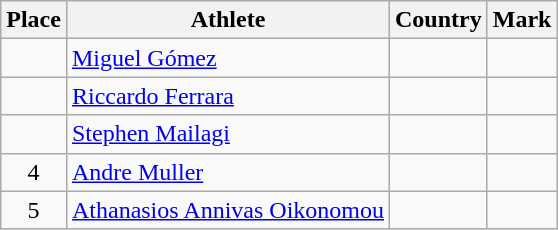<table class="wikitable">
<tr>
<th>Place</th>
<th>Athlete</th>
<th>Country</th>
<th>Mark</th>
</tr>
<tr>
<td align=center></td>
<td><a href='#'>Miguel Gómez</a></td>
<td></td>
<td></td>
</tr>
<tr>
<td align=center></td>
<td><a href='#'>Riccardo Ferrara</a></td>
<td></td>
<td></td>
</tr>
<tr>
<td align=center></td>
<td><a href='#'>Stephen Mailagi</a></td>
<td></td>
<td></td>
</tr>
<tr>
<td align=center>4</td>
<td><a href='#'>Andre Muller</a></td>
<td></td>
<td></td>
</tr>
<tr>
<td align=center>5</td>
<td><a href='#'>Athanasios Annivas Oikonomou</a></td>
<td></td>
<td></td>
</tr>
</table>
